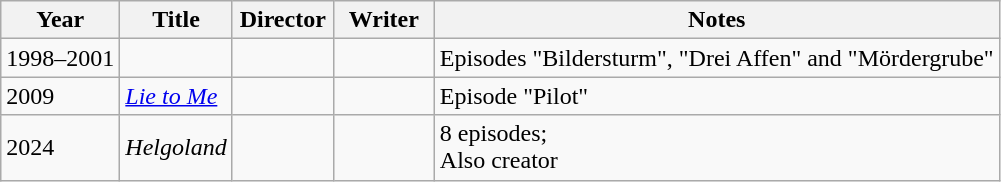<table class="wikitable">
<tr>
<th>Year</th>
<th>Title</th>
<th width="60">Director</th>
<th width="60">Writer</th>
<th>Notes</th>
</tr>
<tr>
<td>1998–2001</td>
<td></td>
<td></td>
<td></td>
<td>Episodes "Bildersturm", "Drei Affen" and "Mördergrube"</td>
</tr>
<tr>
<td>2009</td>
<td><em><a href='#'>Lie to Me</a></em></td>
<td></td>
<td></td>
<td>Episode "Pilot"</td>
</tr>
<tr>
<td>2024</td>
<td><em>Helgoland</em></td>
<td></td>
<td></td>
<td>8 episodes;<br>Also creator</td>
</tr>
</table>
